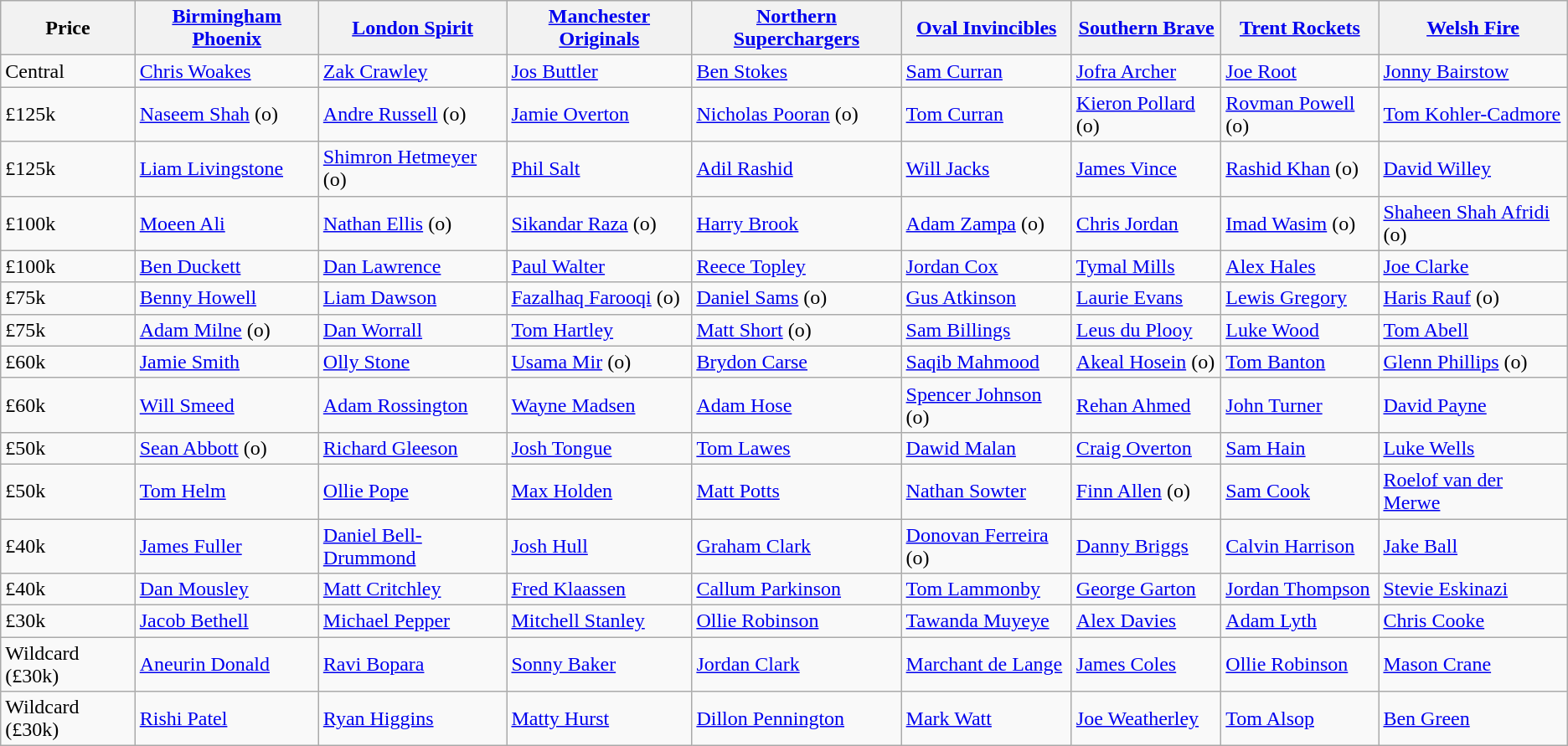<table class="wikitable">
<tr>
<th>Price</th>
<th><a href='#'>Birmingham Phoenix</a></th>
<th><a href='#'>London Spirit</a></th>
<th><a href='#'>Manchester Originals</a></th>
<th><a href='#'>Northern Superchargers</a></th>
<th><a href='#'>Oval Invincibles</a></th>
<th><a href='#'>Southern Brave</a></th>
<th><a href='#'>Trent Rockets</a></th>
<th><a href='#'>Welsh Fire</a></th>
</tr>
<tr>
<td>Central</td>
<td><a href='#'>Chris Woakes</a></td>
<td><a href='#'>Zak Crawley</a></td>
<td><a href='#'>Jos Buttler</a></td>
<td><a href='#'>Ben Stokes</a></td>
<td><a href='#'>Sam Curran</a></td>
<td><a href='#'>Jofra Archer</a></td>
<td><a href='#'>Joe Root</a></td>
<td><a href='#'>Jonny Bairstow</a></td>
</tr>
<tr>
<td>£125k</td>
<td><a href='#'>Naseem Shah</a> (o)</td>
<td><a href='#'>Andre Russell</a> (o)</td>
<td><a href='#'>Jamie Overton</a></td>
<td><a href='#'>Nicholas Pooran</a> (o)</td>
<td><a href='#'>Tom Curran</a></td>
<td><a href='#'>Kieron Pollard</a> (o)</td>
<td><a href='#'>Rovman Powell</a> (o)</td>
<td><a href='#'>Tom Kohler-Cadmore</a></td>
</tr>
<tr>
<td>£125k</td>
<td><a href='#'>Liam Livingstone</a></td>
<td><a href='#'>Shimron Hetmeyer</a> (o)</td>
<td><a href='#'>Phil Salt</a></td>
<td><a href='#'>Adil Rashid</a></td>
<td><a href='#'>Will Jacks</a></td>
<td><a href='#'>James Vince</a></td>
<td><a href='#'>Rashid Khan</a> (o)</td>
<td><a href='#'>David Willey</a></td>
</tr>
<tr>
<td>£100k</td>
<td><a href='#'>Moeen Ali</a></td>
<td><a href='#'>Nathan Ellis</a> (o)</td>
<td><a href='#'>Sikandar Raza</a> (o)</td>
<td><a href='#'>Harry Brook</a></td>
<td><a href='#'>Adam Zampa</a> (o)</td>
<td><a href='#'>Chris Jordan</a></td>
<td><a href='#'>Imad Wasim</a> (o)</td>
<td><a href='#'>Shaheen Shah Afridi</a> (o)</td>
</tr>
<tr>
<td>£100k</td>
<td><a href='#'>Ben Duckett</a></td>
<td><a href='#'>Dan Lawrence</a></td>
<td><a href='#'>Paul Walter</a></td>
<td><a href='#'>Reece Topley</a></td>
<td><a href='#'>Jordan Cox</a></td>
<td><a href='#'>Tymal Mills</a></td>
<td><a href='#'>Alex Hales</a></td>
<td><a href='#'>Joe Clarke</a></td>
</tr>
<tr>
<td>£75k</td>
<td><a href='#'>Benny Howell</a></td>
<td><a href='#'>Liam Dawson</a></td>
<td><a href='#'>Fazalhaq Farooqi</a> (o)</td>
<td><a href='#'>Daniel Sams</a> (o)</td>
<td><a href='#'>Gus Atkinson</a></td>
<td><a href='#'>Laurie Evans</a></td>
<td><a href='#'>Lewis Gregory</a></td>
<td><a href='#'>Haris Rauf</a> (o)</td>
</tr>
<tr>
<td>£75k</td>
<td><a href='#'>Adam Milne</a> (o)</td>
<td><a href='#'>Dan Worrall</a></td>
<td><a href='#'>Tom Hartley</a></td>
<td><a href='#'>Matt Short</a> (o)</td>
<td><a href='#'>Sam Billings</a></td>
<td><a href='#'>Leus du Plooy</a></td>
<td><a href='#'>Luke Wood</a></td>
<td><a href='#'>Tom Abell</a></td>
</tr>
<tr>
<td>£60k</td>
<td><a href='#'>Jamie Smith</a></td>
<td><a href='#'>Olly Stone</a></td>
<td><a href='#'>Usama Mir</a> (o)</td>
<td><a href='#'>Brydon Carse</a></td>
<td><a href='#'>Saqib Mahmood</a></td>
<td><a href='#'>Akeal Hosein</a> (o)</td>
<td><a href='#'>Tom Banton</a></td>
<td><a href='#'>Glenn Phillips</a> (o)</td>
</tr>
<tr>
<td>£60k</td>
<td><a href='#'>Will Smeed</a></td>
<td><a href='#'>Adam Rossington</a></td>
<td><a href='#'>Wayne Madsen</a></td>
<td><a href='#'>Adam Hose</a></td>
<td><a href='#'>Spencer Johnson</a> (o)</td>
<td><a href='#'>Rehan Ahmed</a></td>
<td><a href='#'>John Turner</a></td>
<td><a href='#'>David Payne</a></td>
</tr>
<tr>
<td>£50k</td>
<td><a href='#'>Sean Abbott</a> (o)</td>
<td><a href='#'>Richard Gleeson</a></td>
<td><a href='#'>Josh Tongue</a></td>
<td><a href='#'>Tom Lawes</a></td>
<td><a href='#'>Dawid Malan</a></td>
<td><a href='#'>Craig Overton</a></td>
<td><a href='#'>Sam Hain</a></td>
<td><a href='#'>Luke Wells</a></td>
</tr>
<tr>
<td>£50k</td>
<td><a href='#'>Tom Helm</a></td>
<td><a href='#'>Ollie Pope</a></td>
<td><a href='#'>Max Holden</a></td>
<td><a href='#'>Matt Potts</a></td>
<td><a href='#'>Nathan Sowter</a></td>
<td><a href='#'>Finn Allen</a> (o)</td>
<td><a href='#'>Sam Cook</a></td>
<td><a href='#'>Roelof van der Merwe</a></td>
</tr>
<tr>
<td>£40k</td>
<td><a href='#'>James Fuller</a></td>
<td><a href='#'>Daniel Bell-Drummond</a></td>
<td><a href='#'>Josh Hull</a></td>
<td><a href='#'>Graham Clark</a></td>
<td><a href='#'>Donovan Ferreira</a> (o)</td>
<td><a href='#'>Danny Briggs</a></td>
<td><a href='#'>Calvin Harrison</a></td>
<td><a href='#'>Jake Ball</a></td>
</tr>
<tr>
<td>£40k</td>
<td><a href='#'>Dan Mousley</a></td>
<td><a href='#'>Matt Critchley</a></td>
<td><a href='#'>Fred Klaassen</a></td>
<td><a href='#'>Callum Parkinson</a></td>
<td><a href='#'>Tom Lammonby</a></td>
<td><a href='#'>George Garton</a></td>
<td><a href='#'>Jordan Thompson</a></td>
<td><a href='#'>Stevie Eskinazi</a></td>
</tr>
<tr>
<td>£30k</td>
<td><a href='#'>Jacob Bethell</a></td>
<td><a href='#'>Michael Pepper</a></td>
<td><a href='#'>Mitchell Stanley</a></td>
<td><a href='#'>Ollie Robinson</a></td>
<td><a href='#'>Tawanda Muyeye</a></td>
<td><a href='#'>Alex Davies</a></td>
<td><a href='#'>Adam Lyth</a></td>
<td><a href='#'>Chris Cooke</a></td>
</tr>
<tr>
<td>Wildcard (£30k)</td>
<td><a href='#'>Aneurin Donald</a></td>
<td><a href='#'>Ravi Bopara</a></td>
<td><a href='#'>Sonny Baker</a></td>
<td><a href='#'>Jordan Clark</a></td>
<td><a href='#'>Marchant de Lange</a></td>
<td><a href='#'>James Coles</a></td>
<td><a href='#'>Ollie Robinson</a></td>
<td><a href='#'>Mason Crane</a></td>
</tr>
<tr>
<td>Wildcard (£30k)</td>
<td><a href='#'>Rishi Patel</a></td>
<td><a href='#'>Ryan Higgins</a></td>
<td><a href='#'>Matty Hurst</a></td>
<td><a href='#'>Dillon Pennington</a></td>
<td><a href='#'>Mark Watt</a></td>
<td><a href='#'>Joe Weatherley</a></td>
<td><a href='#'>Tom Alsop</a></td>
<td><a href='#'>Ben Green</a></td>
</tr>
</table>
